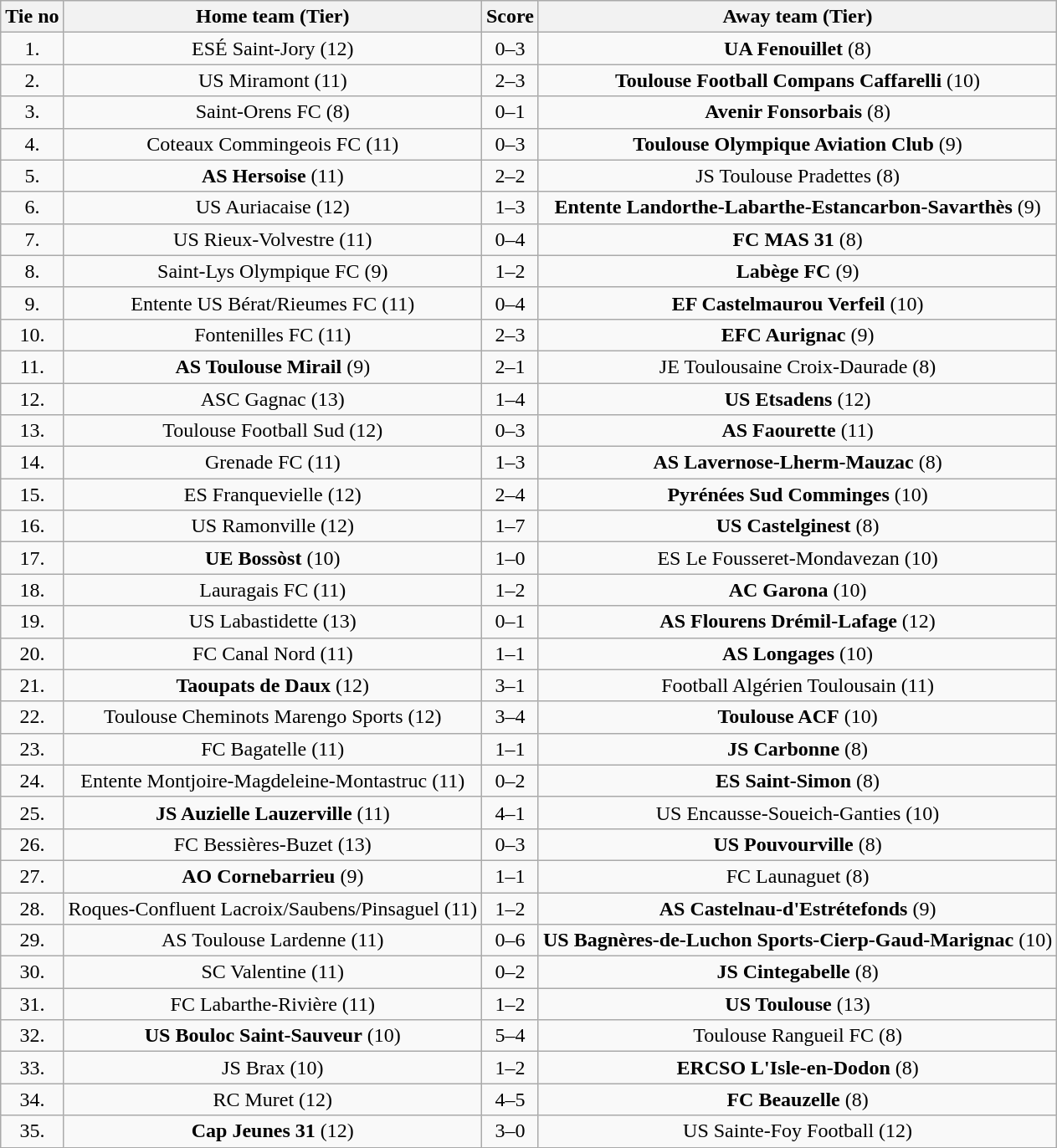<table class="wikitable" style="text-align: center">
<tr>
<th>Tie no</th>
<th>Home team (Tier)</th>
<th>Score</th>
<th>Away team (Tier)</th>
</tr>
<tr>
<td>1.</td>
<td>ESÉ Saint-Jory (12)</td>
<td>0–3</td>
<td><strong>UA Fenouillet</strong> (8)</td>
</tr>
<tr>
<td>2.</td>
<td>US Miramont (11)</td>
<td>2–3</td>
<td><strong>Toulouse Football Compans Caffarelli</strong> (10)</td>
</tr>
<tr>
<td>3.</td>
<td>Saint-Orens FC (8)</td>
<td>0–1</td>
<td><strong>Avenir Fonsorbais</strong> (8)</td>
</tr>
<tr>
<td>4.</td>
<td>Coteaux Commingeois FC (11)</td>
<td>0–3</td>
<td><strong>Toulouse Olympique Aviation Club</strong> (9)</td>
</tr>
<tr>
<td>5.</td>
<td><strong>AS Hersoise</strong> (11)</td>
<td>2–2 </td>
<td>JS Toulouse Pradettes (8)</td>
</tr>
<tr>
<td>6.</td>
<td>US Auriacaise (12)</td>
<td>1–3</td>
<td><strong>Entente Landorthe-Labarthe-Estancarbon-Savarthès</strong> (9)</td>
</tr>
<tr>
<td>7.</td>
<td>US Rieux-Volvestre (11)</td>
<td>0–4</td>
<td><strong>FC MAS 31</strong> (8)</td>
</tr>
<tr>
<td>8.</td>
<td>Saint-Lys Olympique FC (9)</td>
<td>1–2</td>
<td><strong>Labège FC</strong> (9)</td>
</tr>
<tr>
<td>9.</td>
<td>Entente US Bérat/Rieumes FC (11)</td>
<td>0–4</td>
<td><strong>EF Castelmaurou Verfeil</strong> (10)</td>
</tr>
<tr>
<td>10.</td>
<td>Fontenilles FC (11)</td>
<td>2–3</td>
<td><strong>EFC Aurignac</strong> (9)</td>
</tr>
<tr>
<td>11.</td>
<td><strong>AS Toulouse Mirail</strong> (9)</td>
<td>2–1</td>
<td>JE Toulousaine Croix-Daurade (8)</td>
</tr>
<tr>
<td>12.</td>
<td>ASC Gagnac (13)</td>
<td>1–4</td>
<td><strong>US Etsadens</strong> (12)</td>
</tr>
<tr>
<td>13.</td>
<td>Toulouse Football Sud (12)</td>
<td>0–3</td>
<td><strong>AS Faourette</strong> (11)</td>
</tr>
<tr>
<td>14.</td>
<td>Grenade FC (11)</td>
<td>1–3</td>
<td><strong>AS Lavernose-Lherm-Mauzac</strong> (8)</td>
</tr>
<tr>
<td>15.</td>
<td>ES Franquevielle (12)</td>
<td>2–4</td>
<td><strong>Pyrénées Sud Comminges</strong> (10)</td>
</tr>
<tr>
<td>16.</td>
<td>US Ramonville (12)</td>
<td>1–7</td>
<td><strong>US Castelginest</strong> (8)</td>
</tr>
<tr>
<td>17.</td>
<td> <strong>UE Bossòst</strong> (10)</td>
<td>1–0</td>
<td>ES Le Fousseret-Mondavezan (10)</td>
</tr>
<tr>
<td>18.</td>
<td>Lauragais FC (11)</td>
<td>1–2</td>
<td><strong>AC Garona</strong> (10)</td>
</tr>
<tr>
<td>19.</td>
<td>US Labastidette (13)</td>
<td>0–1</td>
<td><strong>AS Flourens Drémil-Lafage</strong> (12)</td>
</tr>
<tr>
<td>20.</td>
<td>FC Canal Nord (11)</td>
<td>1–1 </td>
<td><strong>AS Longages</strong> (10)</td>
</tr>
<tr>
<td>21.</td>
<td><strong>Taoupats de Daux</strong> (12)</td>
<td>3–1</td>
<td>Football Algérien Toulousain (11)</td>
</tr>
<tr>
<td>22.</td>
<td>Toulouse Cheminots Marengo Sports (12)</td>
<td>3–4</td>
<td><strong>Toulouse ACF</strong> (10)</td>
</tr>
<tr>
<td>23.</td>
<td>FC Bagatelle (11)</td>
<td>1–1 </td>
<td><strong>JS Carbonne</strong> (8)</td>
</tr>
<tr>
<td>24.</td>
<td>Entente Montjoire-Magdeleine-Montastruc (11)</td>
<td>0–2</td>
<td><strong>ES Saint-Simon</strong> (8)</td>
</tr>
<tr>
<td>25.</td>
<td><strong>JS Auzielle Lauzerville</strong> (11)</td>
<td>4–1</td>
<td>US Encausse-Soueich-Ganties (10)</td>
</tr>
<tr>
<td>26.</td>
<td>FC Bessières-Buzet (13)</td>
<td>0–3</td>
<td><strong>US Pouvourville</strong> (8)</td>
</tr>
<tr>
<td>27.</td>
<td><strong>AO Cornebarrieu</strong> (9)</td>
<td>1–1 </td>
<td>FC Launaguet (8)</td>
</tr>
<tr>
<td>28.</td>
<td>Roques-Confluent Lacroix/Saubens/Pinsaguel (11)</td>
<td>1–2</td>
<td><strong>AS Castelnau-d'Estrétefonds</strong> (9)</td>
</tr>
<tr>
<td>29.</td>
<td>AS Toulouse Lardenne (11)</td>
<td>0–6</td>
<td><strong>US Bagnères-de-Luchon Sports-Cierp-Gaud-Marignac</strong> (10)</td>
</tr>
<tr>
<td>30.</td>
<td>SC Valentine (11)</td>
<td>0–2</td>
<td><strong>JS Cintegabelle</strong> (8)</td>
</tr>
<tr>
<td>31.</td>
<td>FC Labarthe-Rivière (11)</td>
<td>1–2</td>
<td><strong>US Toulouse</strong> (13)</td>
</tr>
<tr>
<td>32.</td>
<td><strong>US Bouloc Saint-Sauveur</strong> (10)</td>
<td>5–4</td>
<td>Toulouse Rangueil FC (8)</td>
</tr>
<tr>
<td>33.</td>
<td>JS Brax (10)</td>
<td>1–2</td>
<td><strong>ERCSO L'Isle-en-Dodon</strong> (8)</td>
</tr>
<tr>
<td>34.</td>
<td>RC Muret (12)</td>
<td>4–5</td>
<td><strong>FC Beauzelle</strong> (8)</td>
</tr>
<tr>
<td>35.</td>
<td><strong>Cap Jeunes 31</strong> (12)</td>
<td>3–0</td>
<td>US Sainte-Foy Football (12)</td>
</tr>
</table>
